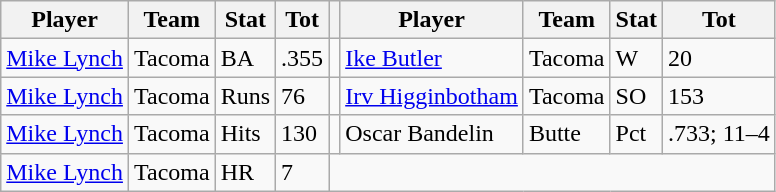<table class="wikitable">
<tr>
<th>Player</th>
<th>Team</th>
<th>Stat</th>
<th>Tot</th>
<th></th>
<th>Player</th>
<th>Team</th>
<th>Stat</th>
<th>Tot</th>
</tr>
<tr>
<td><a href='#'>Mike Lynch</a></td>
<td>Tacoma</td>
<td>BA</td>
<td>.355</td>
<td></td>
<td><a href='#'>Ike Butler</a></td>
<td>Tacoma</td>
<td>W</td>
<td>20</td>
</tr>
<tr>
<td><a href='#'>Mike Lynch</a></td>
<td>Tacoma</td>
<td>Runs</td>
<td>76</td>
<td></td>
<td><a href='#'>Irv Higginbotham</a></td>
<td>Tacoma</td>
<td>SO</td>
<td>153</td>
</tr>
<tr>
<td><a href='#'>Mike Lynch</a></td>
<td>Tacoma</td>
<td>Hits</td>
<td>130</td>
<td></td>
<td>Oscar Bandelin</td>
<td>Butte</td>
<td>Pct</td>
<td>.733; 11–4</td>
</tr>
<tr>
<td><a href='#'>Mike Lynch</a></td>
<td>Tacoma</td>
<td>HR</td>
<td>7</td>
</tr>
</table>
